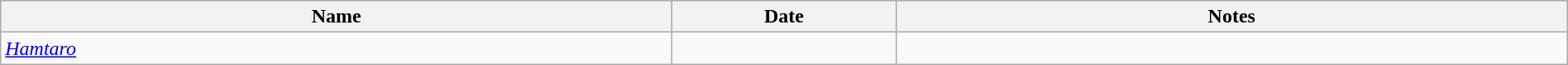<table class="wikitable sortable" style="margin:left; text-align: left; width:100%;">
<tr>
<th width=30%>Name</th>
<th width=10%>Date</th>
<th width=30% class="unsortable">Notes</th>
</tr>
<tr>
<td style="font-style:italic;"><a href='#'>Hamtaro</a></td>
<td style="text-align:center;"></td>
<td></td>
</tr>
</table>
